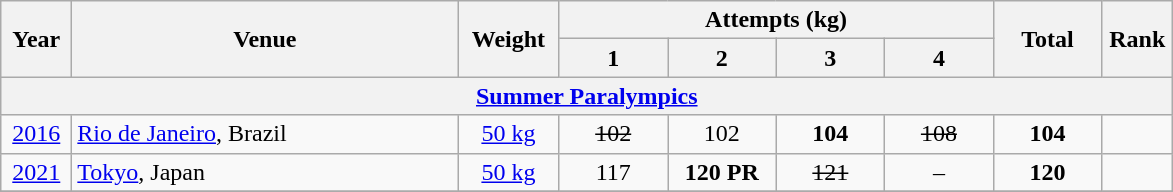<table class = "wikitable" style="text-align:center;">
<tr>
<th rowspan=2 width=40>Year</th>
<th rowspan=2 width=250>Venue</th>
<th rowspan=2 width=60>Weight</th>
<th colspan=4>Attempts (kg)</th>
<th rowspan=2 width=65>Total</th>
<th rowspan=2 width=40>Rank</th>
</tr>
<tr>
<th width=65>1</th>
<th width=65>2</th>
<th width=65>3</th>
<th width=65>4</th>
</tr>
<tr>
<th colspan=14><a href='#'>Summer Paralympics</a></th>
</tr>
<tr>
<td><a href='#'>2016</a></td>
<td align=left><a href='#'>Rio de Janeiro</a>, Brazil</td>
<td><a href='#'>50 kg</a></td>
<td><s>102</s></td>
<td>102</td>
<td><strong>104</strong></td>
<td><s>108</s></td>
<td><strong>104</strong></td>
<td></td>
</tr>
<tr>
<td><a href='#'>2021</a></td>
<td align=left><a href='#'>Tokyo</a>, Japan</td>
<td><a href='#'>50 kg</a></td>
<td>117</td>
<td><strong>120</strong> <strong>PR</strong></td>
<td><s>121</s></td>
<td>–</td>
<td><strong>120</strong></td>
<td></td>
</tr>
<tr>
</tr>
</table>
